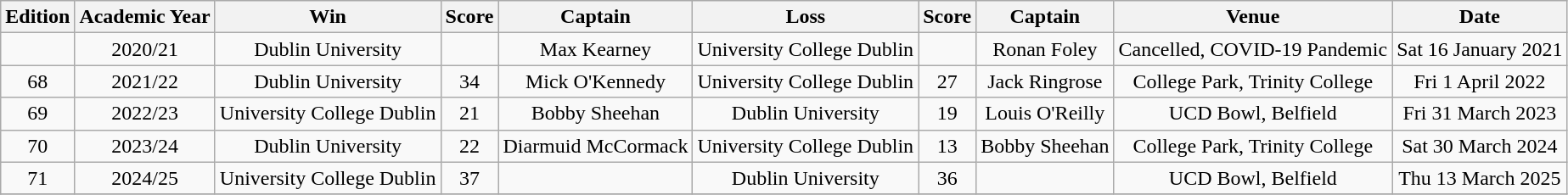<table class="wikitable">
<tr>
<th>Edition</th>
<th>Academic Year</th>
<th>Win</th>
<th>Score</th>
<th>Captain</th>
<th>Loss</th>
<th>Score</th>
<th>Captain</th>
<th>Venue</th>
<th>Date</th>
</tr>
<tr align="center">
<td></td>
<td>2020/21</td>
<td>Dublin University</td>
<td></td>
<td>Max Kearney</td>
<td>University College Dublin</td>
<td></td>
<td>Ronan Foley</td>
<td>Cancelled, COVID-19 Pandemic</td>
<td>Sat 16 January 2021</td>
</tr>
<tr align="center">
<td>68</td>
<td>2021/22</td>
<td>Dublin University</td>
<td>34</td>
<td>Mick O'Kennedy</td>
<td>University College Dublin</td>
<td>27</td>
<td>Jack Ringrose</td>
<td>College Park, Trinity College</td>
<td>Fri 1 April 2022</td>
</tr>
<tr align="center">
<td>69</td>
<td>2022/23</td>
<td>University College Dublin</td>
<td>21</td>
<td>Bobby Sheehan</td>
<td>Dublin University</td>
<td>19</td>
<td>Louis O'Reilly</td>
<td>UCD Bowl, Belfield</td>
<td>Fri 31 March 2023</td>
</tr>
<tr align="center">
<td>70</td>
<td>2023/24</td>
<td>Dublin University</td>
<td>22</td>
<td>Diarmuid McCormack</td>
<td>University College Dublin</td>
<td>13</td>
<td>Bobby Sheehan</td>
<td>College Park, Trinity College</td>
<td>Sat 30 March 2024</td>
</tr>
<tr align="center">
<td>71</td>
<td>2024/25</td>
<td>University College Dublin</td>
<td>37</td>
<td></td>
<td>Dublin University</td>
<td>36</td>
<td></td>
<td>UCD Bowl, Belfield</td>
<td>Thu 13 March 2025</td>
</tr>
<tr align="center">
</tr>
</table>
